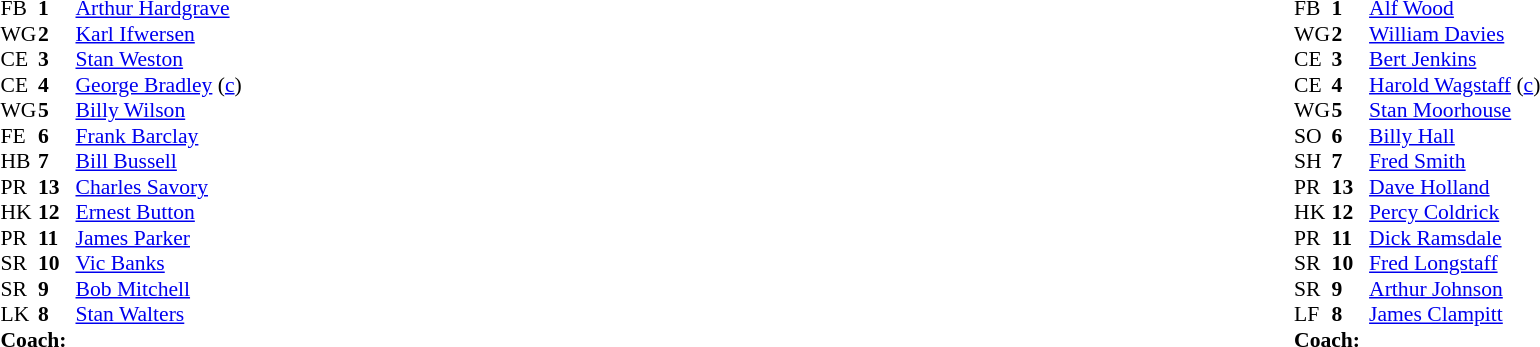<table width="100%">
<tr>
<td valign="top" width="50%"><br><table style="font-size: 90%" cellspacing="0" cellpadding="0">
<tr>
<th width="25"></th>
<th width="25"></th>
</tr>
<tr>
<td>FB</td>
<td><strong>1</strong></td>
<td> <a href='#'>Arthur Hardgrave</a></td>
</tr>
<tr>
<td>WG</td>
<td><strong>2</strong></td>
<td> <a href='#'>Karl Ifwersen</a></td>
</tr>
<tr>
<td>CE</td>
<td><strong>3</strong></td>
<td> <a href='#'>Stan Weston</a></td>
</tr>
<tr>
<td>CE</td>
<td><strong>4</strong></td>
<td> <a href='#'>George Bradley</a> (<a href='#'>c</a>)</td>
</tr>
<tr>
<td>WG</td>
<td><strong>5</strong></td>
<td> <a href='#'>Billy Wilson</a></td>
</tr>
<tr>
<td>FE</td>
<td><strong>6</strong></td>
<td> <a href='#'>Frank Barclay</a></td>
</tr>
<tr>
<td>HB</td>
<td><strong>7</strong></td>
<td> <a href='#'>Bill Bussell</a></td>
</tr>
<tr>
<td>PR</td>
<td><strong>13</strong></td>
<td> <a href='#'>Charles Savory</a></td>
</tr>
<tr>
<td>HK</td>
<td><strong>12</strong></td>
<td> <a href='#'>Ernest Button</a></td>
</tr>
<tr>
<td>PR</td>
<td><strong>11</strong></td>
<td> <a href='#'>James Parker</a></td>
</tr>
<tr>
<td>SR</td>
<td><strong>10</strong></td>
<td> <a href='#'>Vic Banks</a></td>
</tr>
<tr>
<td>SR</td>
<td><strong>9</strong></td>
<td> <a href='#'>Bob Mitchell</a></td>
</tr>
<tr>
<td>LK</td>
<td><strong>8</strong></td>
<td> <a href='#'>Stan Walters</a></td>
</tr>
<tr>
<td colspan=3><strong>Coach:</strong></td>
</tr>
<tr>
<td colspan="4"></td>
</tr>
</table>
</td>
<td valign="top" width="50%"><br><table style="font-size: 90%" cellspacing="0" cellpadding="0" align="center">
<tr>
<th width="25"></th>
<th width="25"></th>
</tr>
<tr>
<td>FB</td>
<td><strong>1</strong></td>
<td> <a href='#'>Alf Wood</a></td>
</tr>
<tr>
<td>WG</td>
<td><strong>2</strong></td>
<td> <a href='#'>William Davies</a></td>
</tr>
<tr>
<td>CE</td>
<td><strong>3</strong></td>
<td> <a href='#'>Bert Jenkins</a></td>
</tr>
<tr>
<td>CE</td>
<td><strong>4</strong></td>
<td> <a href='#'>Harold Wagstaff</a> (<a href='#'>c</a>)</td>
</tr>
<tr>
<td>WG</td>
<td><strong>5</strong></td>
<td> <a href='#'>Stan Moorhouse</a></td>
</tr>
<tr>
<td>SO</td>
<td><strong>6</strong></td>
<td> <a href='#'>Billy Hall</a></td>
</tr>
<tr>
<td>SH</td>
<td><strong>7</strong></td>
<td> <a href='#'>Fred Smith</a></td>
</tr>
<tr>
<td>PR</td>
<td><strong>13</strong></td>
<td> <a href='#'>Dave Holland</a></td>
</tr>
<tr>
<td>HK</td>
<td><strong>12</strong></td>
<td> <a href='#'>Percy Coldrick</a></td>
</tr>
<tr>
<td>PR</td>
<td><strong>11</strong></td>
<td> <a href='#'>Dick Ramsdale</a></td>
</tr>
<tr>
<td>SR</td>
<td><strong>10</strong></td>
<td> <a href='#'>Fred Longstaff</a></td>
</tr>
<tr>
<td>SR</td>
<td><strong>9</strong></td>
<td> <a href='#'>Arthur Johnson</a></td>
</tr>
<tr>
<td>LF</td>
<td><strong>8</strong></td>
<td> <a href='#'>James Clampitt</a></td>
</tr>
<tr>
<td colspan=3><strong>Coach:</strong></td>
</tr>
<tr>
<td colspan="4"></td>
</tr>
</table>
</td>
</tr>
</table>
